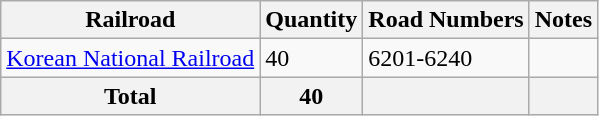<table class="wikitable">
<tr>
<th>Railroad</th>
<th>Quantity</th>
<th>Road Numbers</th>
<th>Notes</th>
</tr>
<tr>
<td><a href='#'>Korean National Railroad</a></td>
<td>40</td>
<td>6201-6240</td>
<td></td>
</tr>
<tr>
<th>Total</th>
<th>40</th>
<th></th>
<th></th>
</tr>
</table>
